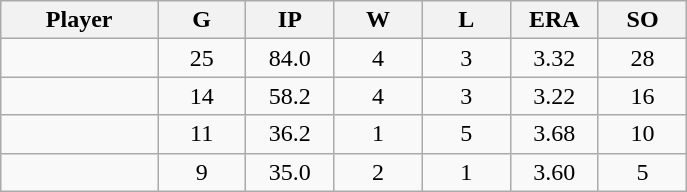<table class="wikitable sortable">
<tr>
<th bgcolor="#DDDDFF" width="16%">Player</th>
<th bgcolor="#DDDDFF" width="9%">G</th>
<th bgcolor="#DDDDFF" width="9%">IP</th>
<th bgcolor="#DDDDFF" width="9%">W</th>
<th bgcolor="#DDDDFF" width="9%">L</th>
<th bgcolor="#DDDDFF" width="9%">ERA</th>
<th bgcolor="#DDDDFF" width="9%">SO</th>
</tr>
<tr align="center">
<td></td>
<td>25</td>
<td>84.0</td>
<td>4</td>
<td>3</td>
<td>3.32</td>
<td>28</td>
</tr>
<tr align="center">
<td></td>
<td>14</td>
<td>58.2</td>
<td>4</td>
<td>3</td>
<td>3.22</td>
<td>16</td>
</tr>
<tr align="center">
<td></td>
<td>11</td>
<td>36.2</td>
<td>1</td>
<td>5</td>
<td>3.68</td>
<td>10</td>
</tr>
<tr align="center">
<td></td>
<td>9</td>
<td>35.0</td>
<td>2</td>
<td>1</td>
<td>3.60</td>
<td>5</td>
</tr>
</table>
